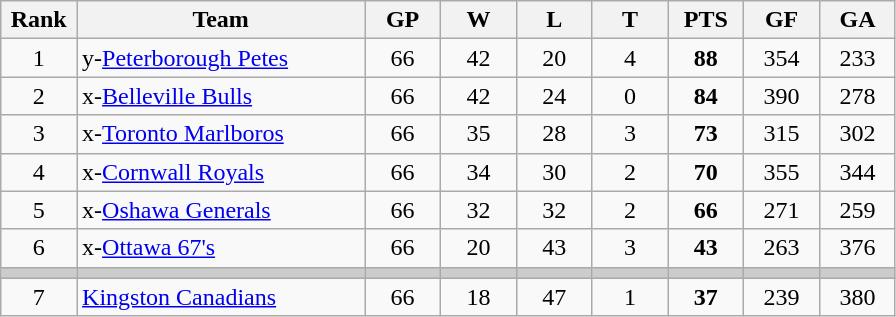<table class="wikitable sortable" style="text-align:center">
<tr>
<th width="7.5%">Rank</th>
<th width="28.5%">Team</th>
<th width="7.5%">GP</th>
<th width="7.5%">W</th>
<th width="7.5%">L</th>
<th width="7.5%">T</th>
<th width="7.5%">PTS</th>
<th width="7.5%">GF</th>
<th width="7.5%">GA</th>
</tr>
<tr>
<td>1</td>
<td align=left>y-<a href='#'>Peterborough Petes</a></td>
<td>66</td>
<td>42</td>
<td>20</td>
<td>4</td>
<td><strong>88</strong></td>
<td>354</td>
<td>233</td>
</tr>
<tr>
<td>2</td>
<td align=left>x-<a href='#'>Belleville Bulls</a></td>
<td>66</td>
<td>42</td>
<td>24</td>
<td>0</td>
<td><strong>84</strong></td>
<td>390</td>
<td>278</td>
</tr>
<tr>
<td>3</td>
<td align=left>x-<a href='#'>Toronto Marlboros</a></td>
<td>66</td>
<td>35</td>
<td>28</td>
<td>3</td>
<td><strong>73</strong></td>
<td>315</td>
<td>302</td>
</tr>
<tr>
<td>4</td>
<td align=left>x-<a href='#'>Cornwall Royals</a></td>
<td>66</td>
<td>34</td>
<td>30</td>
<td>2</td>
<td><strong>70</strong></td>
<td>355</td>
<td>344</td>
</tr>
<tr>
<td>5</td>
<td align=left>x-<a href='#'>Oshawa Generals</a></td>
<td>66</td>
<td>32</td>
<td>32</td>
<td>2</td>
<td><strong>66</strong></td>
<td>271</td>
<td>259</td>
</tr>
<tr>
<td>6</td>
<td align=left>x-<a href='#'>Ottawa 67's</a></td>
<td>66</td>
<td>20</td>
<td>43</td>
<td>3</td>
<td><strong>43</strong></td>
<td>263</td>
<td>376</td>
</tr>
<tr style="background-color:#cccccc;">
<td></td>
<td></td>
<td></td>
<td></td>
<td></td>
<td></td>
<td></td>
<td></td>
<td></td>
</tr>
<tr>
<td>7</td>
<td align=left><a href='#'>Kingston Canadians</a></td>
<td>66</td>
<td>18</td>
<td>47</td>
<td>1</td>
<td><strong>37</strong></td>
<td>239</td>
<td>380</td>
</tr>
</table>
